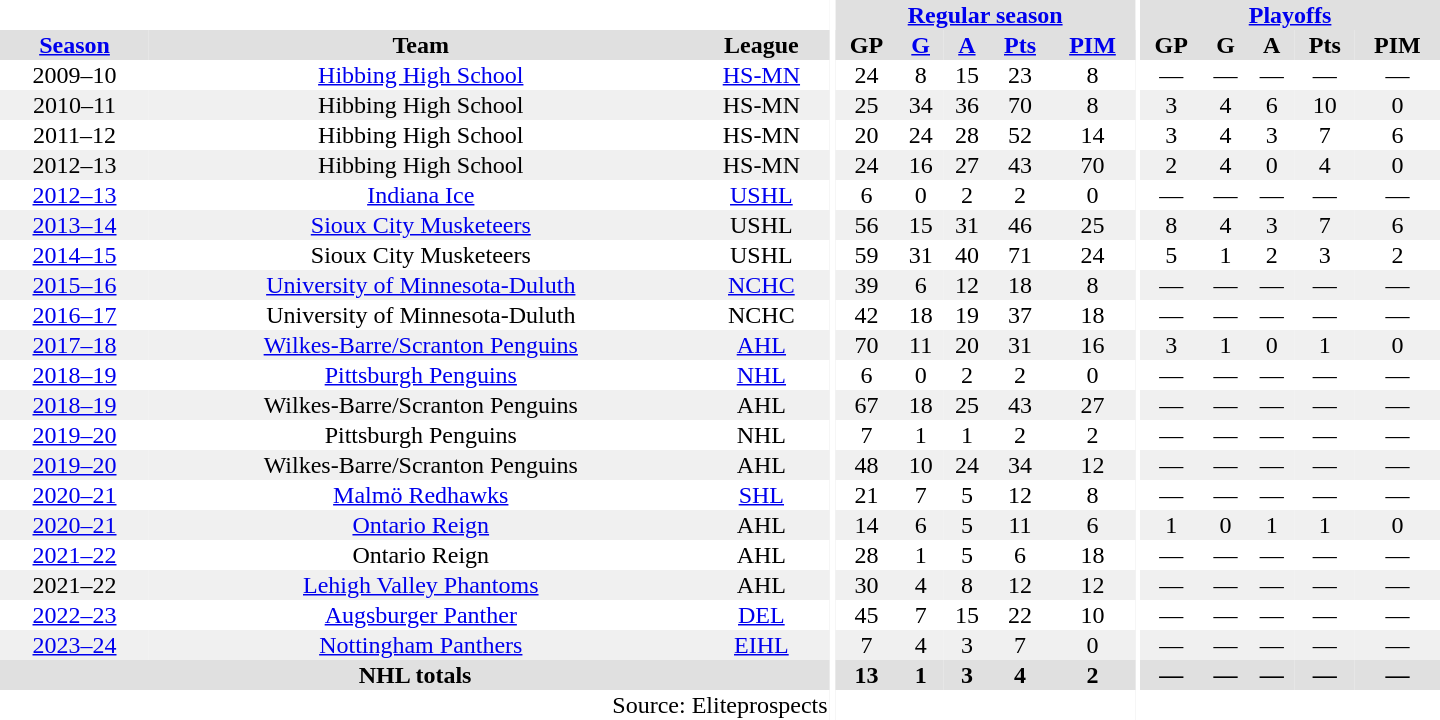<table border="0" cellpadding="1" cellspacing="0" style="text-align:center; width:60em;">
<tr bgcolor="#e0e0e0">
<th colspan="3" bgcolor="#ffffff"></th>
<th rowspan="100" bgcolor="#ffffff"></th>
<th colspan="5"><a href='#'>Regular season</a></th>
<th rowspan="100" bgcolor="#ffffff"></th>
<th colspan="5"><a href='#'>Playoffs</a></th>
</tr>
<tr bgcolor="#e0e0e0">
<th><a href='#'>Season</a></th>
<th>Team</th>
<th>League</th>
<th>GP</th>
<th><a href='#'>G</a></th>
<th><a href='#'>A</a></th>
<th><a href='#'>Pts</a></th>
<th><a href='#'>PIM</a></th>
<th>GP</th>
<th>G</th>
<th>A</th>
<th>Pts</th>
<th>PIM</th>
</tr>
<tr>
<td>2009–10</td>
<td><a href='#'>Hibbing High School</a></td>
<td><a href='#'>HS-MN</a></td>
<td>24</td>
<td>8</td>
<td>15</td>
<td>23</td>
<td>8</td>
<td>—</td>
<td>—</td>
<td>—</td>
<td>—</td>
<td>—</td>
</tr>
<tr bgcolor="#f0f0f0">
<td>2010–11</td>
<td>Hibbing High School</td>
<td>HS-MN</td>
<td>25</td>
<td>34</td>
<td>36</td>
<td>70</td>
<td>8</td>
<td>3</td>
<td>4</td>
<td>6</td>
<td>10</td>
<td>0</td>
</tr>
<tr>
<td>2011–12</td>
<td>Hibbing High School</td>
<td>HS-MN</td>
<td>20</td>
<td>24</td>
<td>28</td>
<td>52</td>
<td>14</td>
<td>3</td>
<td>4</td>
<td>3</td>
<td>7</td>
<td>6</td>
</tr>
<tr bgcolor="#f0f0f0">
<td>2012–13</td>
<td>Hibbing High School</td>
<td>HS-MN</td>
<td>24</td>
<td>16</td>
<td>27</td>
<td>43</td>
<td>70</td>
<td>2</td>
<td>4</td>
<td>0</td>
<td>4</td>
<td>0</td>
</tr>
<tr>
<td><a href='#'>2012–13</a></td>
<td><a href='#'>Indiana Ice</a></td>
<td><a href='#'>USHL</a></td>
<td>6</td>
<td>0</td>
<td>2</td>
<td>2</td>
<td>0</td>
<td>—</td>
<td>—</td>
<td>—</td>
<td>—</td>
<td>—</td>
</tr>
<tr bgcolor="#f0f0f0">
<td><a href='#'>2013–14</a></td>
<td><a href='#'>Sioux City Musketeers</a></td>
<td>USHL</td>
<td>56</td>
<td>15</td>
<td>31</td>
<td>46</td>
<td>25</td>
<td>8</td>
<td>4</td>
<td>3</td>
<td>7</td>
<td>6</td>
</tr>
<tr>
<td><a href='#'>2014–15</a></td>
<td>Sioux City Musketeers</td>
<td>USHL</td>
<td>59</td>
<td>31</td>
<td>40</td>
<td>71</td>
<td>24</td>
<td>5</td>
<td>1</td>
<td>2</td>
<td>3</td>
<td>2</td>
</tr>
<tr bgcolor="#f0f0f0">
<td><a href='#'>2015–16</a></td>
<td><a href='#'>University of Minnesota-Duluth</a></td>
<td><a href='#'>NCHC</a></td>
<td>39</td>
<td>6</td>
<td>12</td>
<td>18</td>
<td>8</td>
<td>—</td>
<td>—</td>
<td>—</td>
<td>—</td>
<td>—</td>
</tr>
<tr>
<td><a href='#'>2016–17</a></td>
<td>University of Minnesota-Duluth</td>
<td>NCHC</td>
<td>42</td>
<td>18</td>
<td>19</td>
<td>37</td>
<td>18</td>
<td>—</td>
<td>—</td>
<td>—</td>
<td>—</td>
<td>—</td>
</tr>
<tr bgcolor="#f0f0f0">
<td><a href='#'>2017–18</a></td>
<td><a href='#'>Wilkes-Barre/Scranton Penguins</a></td>
<td><a href='#'>AHL</a></td>
<td>70</td>
<td>11</td>
<td>20</td>
<td>31</td>
<td>16</td>
<td>3</td>
<td>1</td>
<td>0</td>
<td>1</td>
<td>0</td>
</tr>
<tr>
<td><a href='#'>2018–19</a></td>
<td><a href='#'>Pittsburgh Penguins</a></td>
<td><a href='#'>NHL</a></td>
<td>6</td>
<td>0</td>
<td>2</td>
<td>2</td>
<td>0</td>
<td>—</td>
<td>—</td>
<td>—</td>
<td>—</td>
<td>—</td>
</tr>
<tr bgcolor="#f0f0f0">
<td><a href='#'>2018–19</a></td>
<td>Wilkes-Barre/Scranton Penguins</td>
<td>AHL</td>
<td>67</td>
<td>18</td>
<td>25</td>
<td>43</td>
<td>27</td>
<td>—</td>
<td>—</td>
<td>—</td>
<td>—</td>
<td>—</td>
</tr>
<tr>
<td><a href='#'>2019–20</a></td>
<td>Pittsburgh Penguins</td>
<td>NHL</td>
<td>7</td>
<td>1</td>
<td>1</td>
<td>2</td>
<td>2</td>
<td>—</td>
<td>—</td>
<td>—</td>
<td>—</td>
<td>—</td>
</tr>
<tr bgcolor="#f0f0f0">
<td><a href='#'>2019–20</a></td>
<td>Wilkes-Barre/Scranton Penguins</td>
<td>AHL</td>
<td>48</td>
<td>10</td>
<td>24</td>
<td>34</td>
<td>12</td>
<td>—</td>
<td>—</td>
<td>—</td>
<td>—</td>
<td>—</td>
</tr>
<tr>
<td><a href='#'>2020–21</a></td>
<td><a href='#'>Malmö Redhawks</a></td>
<td><a href='#'>SHL</a></td>
<td>21</td>
<td>7</td>
<td>5</td>
<td>12</td>
<td>8</td>
<td>—</td>
<td>—</td>
<td>—</td>
<td>—</td>
<td>—</td>
</tr>
<tr bgcolor="#f0f0f0">
<td><a href='#'>2020–21</a></td>
<td><a href='#'>Ontario Reign</a></td>
<td>AHL</td>
<td>14</td>
<td>6</td>
<td>5</td>
<td>11</td>
<td>6</td>
<td>1</td>
<td>0</td>
<td>1</td>
<td>1</td>
<td>0</td>
</tr>
<tr>
<td><a href='#'>2021–22</a></td>
<td>Ontario Reign</td>
<td>AHL</td>
<td>28</td>
<td>1</td>
<td>5</td>
<td>6</td>
<td>18</td>
<td>—</td>
<td>—</td>
<td>—</td>
<td>—</td>
<td>—</td>
</tr>
<tr bgcolor="#f0f0f0">
<td>2021–22</td>
<td><a href='#'>Lehigh Valley Phantoms</a></td>
<td>AHL</td>
<td>30</td>
<td>4</td>
<td>8</td>
<td>12</td>
<td>12</td>
<td>—</td>
<td>—</td>
<td>—</td>
<td>—</td>
<td>—</td>
</tr>
<tr>
<td><a href='#'>2022–23</a></td>
<td><a href='#'>Augsburger Panther</a></td>
<td><a href='#'>DEL</a></td>
<td>45</td>
<td>7</td>
<td>15</td>
<td>22</td>
<td>10</td>
<td>—</td>
<td>—</td>
<td>—</td>
<td>—</td>
<td>—</td>
</tr>
<tr bgcolor="#f0f0f0">
<td><a href='#'>2023–24</a></td>
<td><a href='#'>Nottingham Panthers</a></td>
<td><a href='#'>EIHL</a></td>
<td>7</td>
<td>4</td>
<td>3</td>
<td>7</td>
<td>0</td>
<td>—</td>
<td>—</td>
<td>—</td>
<td>—</td>
<td>—</td>
</tr>
<tr bgcolor="#e0e0e0">
<th colspan="3">NHL totals</th>
<th>13</th>
<th>1</th>
<th>3</th>
<th>4</th>
<th>2</th>
<th>—</th>
<th>—</th>
<th>—</th>
<th>—</th>
<th>—</th>
</tr>
<tr>
<td colspan="15">Source: Eliteprospects</td>
</tr>
</table>
